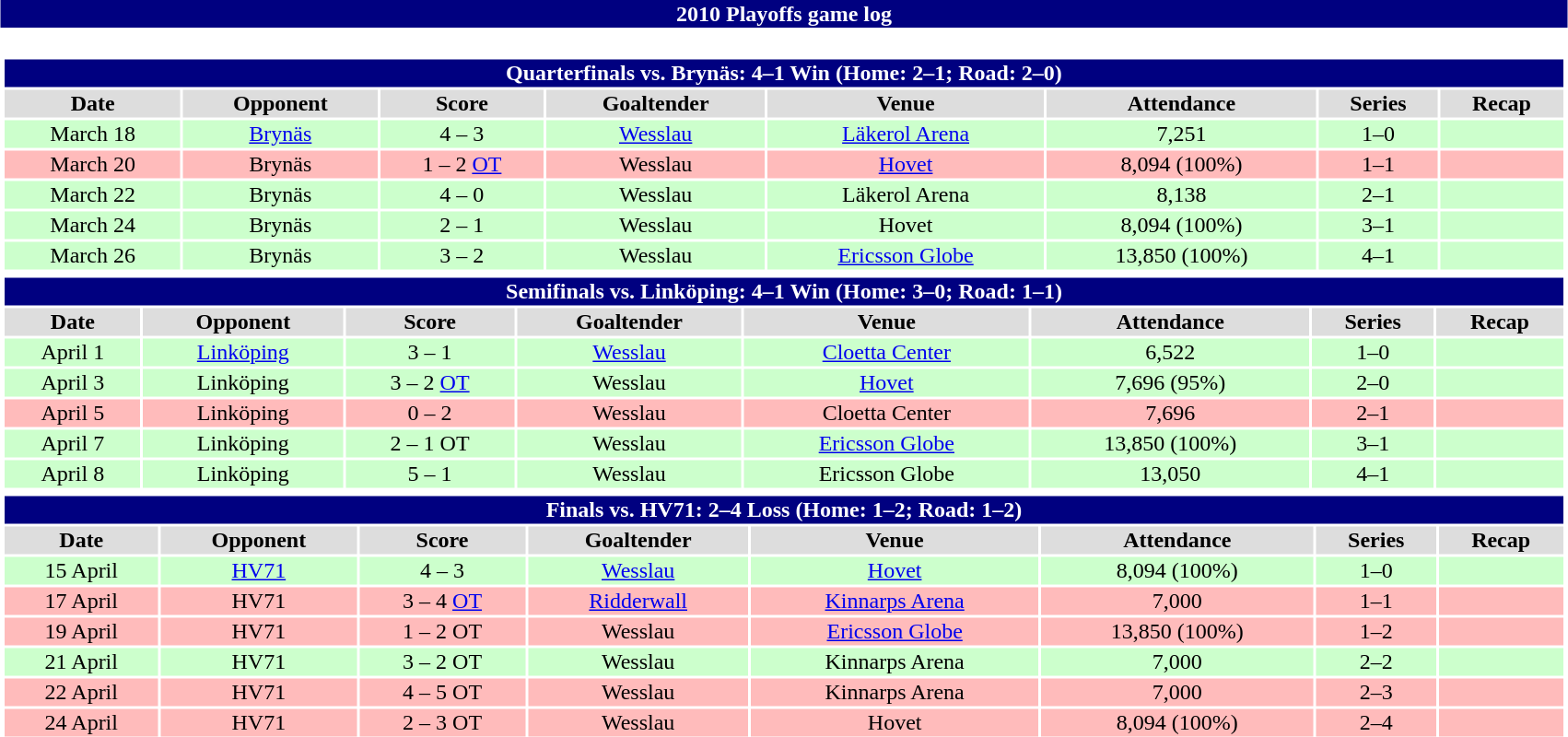<table class="toccolours" width=90% style="clear:both; margin:1.5em auto; text-align:center;">
<tr>
<th colspan=10 style="background:#000080; color: #ffffff;">2010 Playoffs game log</th>
</tr>
<tr>
<td colspan=10><br><table class="toccolours collapsible" width=100%>
<tr>
<th colspan=10; style="background:#000080; color: #ffffff;">Quarterfinals vs. Brynäs: 4–1 Win (Home: 2–1; Road: 2–0)</th>
</tr>
<tr align="center"  bgcolor="#dddddd">
<td><strong>Date</strong></td>
<td><strong>Opponent</strong></td>
<td><strong>Score</strong></td>
<td><strong>Goaltender</strong></td>
<td><strong>Venue</strong></td>
<td><strong>Attendance</strong></td>
<td><strong>Series</strong></td>
<td><strong>Recap</strong></td>
</tr>
<tr align="center" bgcolor="#CCFFCC">
<td>March 18</td>
<td><a href='#'>Brynäs</a></td>
<td>4 – 3</td>
<td><a href='#'>Wesslau</a></td>
<td><a href='#'>Läkerol Arena</a></td>
<td>7,251</td>
<td>1–0</td>
<td></td>
</tr>
<tr align="center" bgcolor="#FFBBBB">
<td>March 20</td>
<td>Brynäs</td>
<td>1 – 2 <a href='#'>OT</a></td>
<td>Wesslau</td>
<td><a href='#'>Hovet</a></td>
<td>8,094 (100%)</td>
<td>1–1</td>
<td></td>
</tr>
<tr align="center" bgcolor="#CCFFCC">
<td>March 22</td>
<td>Brynäs</td>
<td>4 – 0</td>
<td>Wesslau</td>
<td>Läkerol Arena</td>
<td>8,138</td>
<td>2–1</td>
<td></td>
</tr>
<tr align="center" bgcolor="#CCFFCC">
<td>March 24</td>
<td>Brynäs</td>
<td>2 – 1</td>
<td>Wesslau</td>
<td>Hovet</td>
<td>8,094 (100%)</td>
<td>3–1</td>
<td></td>
</tr>
<tr align="center" bgcolor="#CCFFCC">
<td>March 26</td>
<td>Brynäs</td>
<td>3 – 2</td>
<td>Wesslau</td>
<td><a href='#'>Ericsson Globe</a></td>
<td>13,850 (100%)</td>
<td>4–1</td>
<td></td>
</tr>
<tr>
</tr>
</table>
<table class="toccolours collapsible" width=100%>
<tr>
<th colspan=10; style="background:#000080; color: #ffffff;">Semifinals vs. Linköping: 4–1 Win (Home: 3–0; Road: 1–1)</th>
</tr>
<tr align="center"  bgcolor="#dddddd">
<td><strong>Date</strong></td>
<td><strong>Opponent</strong></td>
<td><strong>Score</strong></td>
<td><strong>Goaltender</strong></td>
<td><strong>Venue</strong></td>
<td><strong>Attendance</strong></td>
<td><strong>Series</strong></td>
<td><strong>Recap</strong></td>
</tr>
<tr align="center" bgcolor="#CCFFCC">
<td>April 1</td>
<td><a href='#'>Linköping</a></td>
<td>3 – 1</td>
<td><a href='#'>Wesslau</a></td>
<td><a href='#'>Cloetta Center</a></td>
<td>6,522</td>
<td>1–0</td>
<td></td>
</tr>
<tr align="center" bgcolor="#CCFFCC">
<td>April 3</td>
<td>Linköping</td>
<td>3 – 2 <a href='#'>OT</a></td>
<td>Wesslau</td>
<td><a href='#'>Hovet</a></td>
<td>7,696 (95%)</td>
<td>2–0</td>
<td></td>
</tr>
<tr align="center" bgcolor="#FFBBBB">
<td>April 5</td>
<td>Linköping</td>
<td>0 – 2</td>
<td>Wesslau</td>
<td Saab Arena>Cloetta Center</td>
<td>7,696</td>
<td>2–1</td>
<td></td>
</tr>
<tr align="center" bgcolor="#CCFFCC">
<td>April 7</td>
<td>Linköping</td>
<td>2 – 1 OT</td>
<td>Wesslau</td>
<td><a href='#'>Ericsson Globe</a></td>
<td>13,850 (100%)</td>
<td>3–1</td>
<td></td>
</tr>
<tr align="center" bgcolor="#CCFFCC">
<td>April 8</td>
<td>Linköping</td>
<td>5 – 1</td>
<td>Wesslau</td>
<td>Ericsson Globe</td>
<td>13,050</td>
<td>4–1</td>
<td></td>
</tr>
<tr>
</tr>
</table>
<table class="toccolours collapsible" width=100%>
<tr>
<th colspan=10; style="background:#000080; color: #ffffff;">Finals vs. HV71: 2–4 Loss (Home: 1–2; Road: 1–2)</th>
</tr>
<tr align="center"  bgcolor="#dddddd">
<td><strong>Date</strong></td>
<td><strong>Opponent</strong></td>
<td><strong>Score</strong></td>
<td><strong>Goaltender</strong></td>
<td><strong>Venue</strong></td>
<td><strong>Attendance</strong></td>
<td><strong>Series</strong></td>
<td><strong>Recap</strong></td>
</tr>
<tr align="center" bgcolor="#CCFFCC">
<td>15 April</td>
<td><a href='#'>HV71</a></td>
<td>4 – 3</td>
<td><a href='#'>Wesslau</a></td>
<td><a href='#'>Hovet</a></td>
<td>8,094 (100%)</td>
<td>1–0</td>
<td></td>
</tr>
<tr align="center" bgcolor="#FFBBBB">
<td>17 April</td>
<td>HV71</td>
<td>3 – 4 <a href='#'>OT</a></td>
<td><a href='#'>Ridderwall</a></td>
<td><a href='#'>Kinnarps Arena</a></td>
<td>7,000</td>
<td>1–1</td>
<td></td>
</tr>
<tr align="center" bgcolor="#FFBBBB">
<td>19 April</td>
<td>HV71</td>
<td>1 – 2 OT</td>
<td>Wesslau</td>
<td><a href='#'>Ericsson Globe</a></td>
<td>13,850 (100%)</td>
<td>1–2</td>
<td></td>
</tr>
<tr align="center" bgcolor="#CCFFCC">
<td>21 April</td>
<td>HV71</td>
<td>3 – 2 OT</td>
<td>Wesslau</td>
<td>Kinnarps Arena</td>
<td>7,000</td>
<td>2–2</td>
<td></td>
</tr>
<tr align="center" bgcolor="#FFBBBB">
<td>22 April</td>
<td>HV71</td>
<td>4 – 5 OT</td>
<td>Wesslau</td>
<td>Kinnarps Arena</td>
<td>7,000</td>
<td>2–3</td>
<td></td>
</tr>
<tr align="center" bgcolor="#FFBBBB">
<td>24 April</td>
<td>HV71</td>
<td>2 – 3 OT</td>
<td>Wesslau</td>
<td>Hovet</td>
<td>8,094 (100%)</td>
<td>2–4</td>
<td></td>
</tr>
<tr>
</tr>
</table>
</td>
</tr>
</table>
